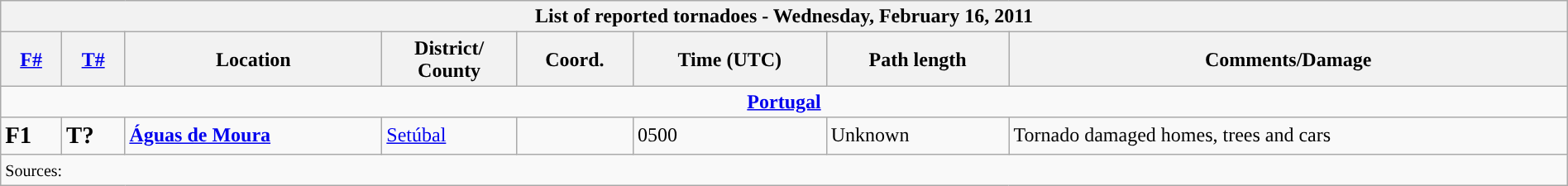<table class="wikitable collapsible" width="100%">
<tr>
<th colspan="8">List of reported tornadoes - Wednesday, February 16, 2011</th>
</tr>
<tr>
<th><a href='#'>F#</a></th>
<th><a href='#'>T#</a></th>
<th>Location</th>
<th>District/<br>County</th>
<th>Coord.</th>
<th>Time (UTC)</th>
<th>Path length</th>
<th>Comments/Damage</th>
</tr>
<tr>
<td colspan="8" align=center><strong><a href='#'>Portugal</a></strong></td>
</tr>
<tr>
<td><big><strong>F1</strong></big></td>
<td><big><strong>T?</strong></big></td>
<td><strong><a href='#'>Águas de Moura</a></strong></td>
<td><a href='#'>Setúbal</a></td>
<td></td>
<td>0500</td>
<td>Unknown</td>
<td>Tornado damaged homes, trees and cars</td>
</tr>
<tr>
<td colspan="8"><small>Sources:  </small></td>
</tr>
</table>
